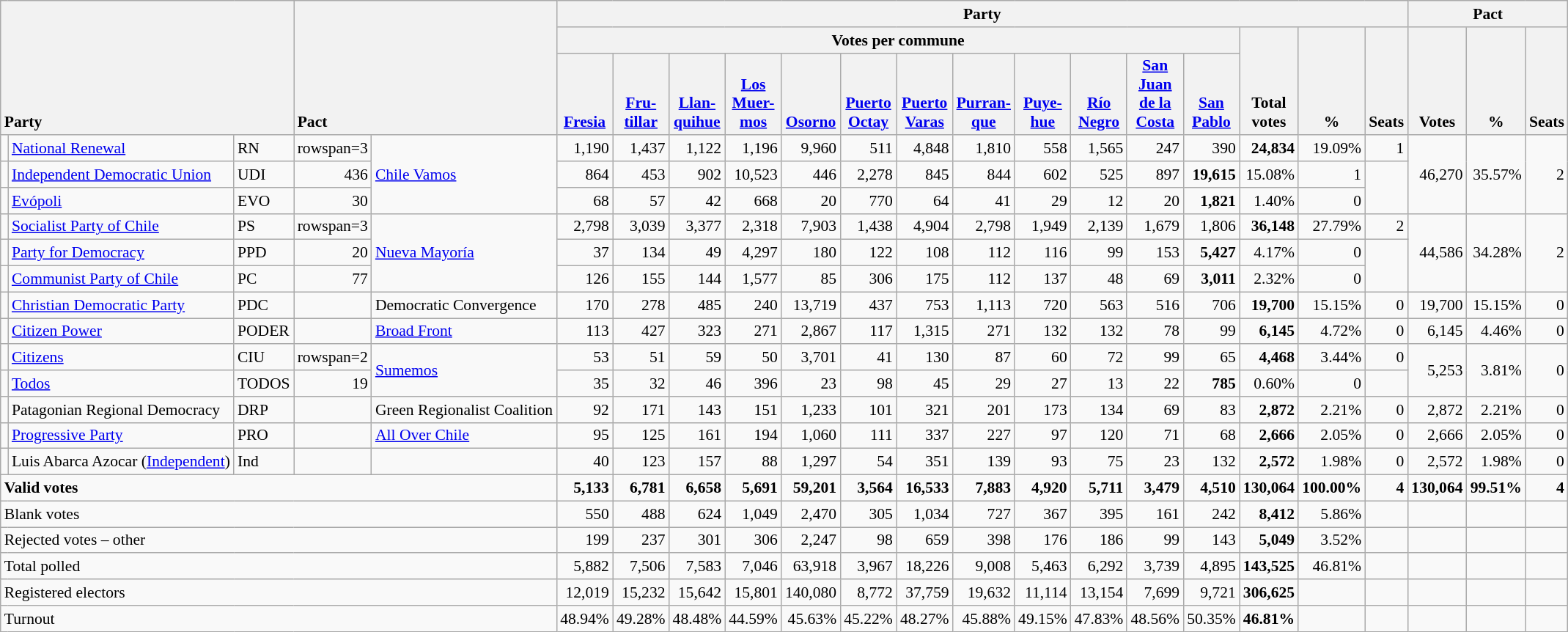<table class="wikitable" border="1" style="font-size:90%; text-align:right; white-space: nowrap;">
<tr>
<th style="text-align:left;" valign=bottom rowspan=3 colspan=3>Party</th>
<th style="text-align:left;" valign=bottom rowspan=3 colspan=2>Pact</th>
<th colspan=15>Party</th>
<th colspan=3>Pact</th>
</tr>
<tr>
<th colspan=12>Votes per commune</th>
<th align=center valign=bottom rowspan=2 width="40">Total<br>votes</th>
<th align=center valign=bottom rowspan=2 width="40">%</th>
<th align=center valign=bottom rowspan=2>Seats</th>
<th align=center valign=bottom rowspan=2 width="40">Votes</th>
<th align=center valign=bottom rowspan=2 width="40">%</th>
<th align=center valign=bottom rowspan=2>Seats</th>
</tr>
<tr>
<th align=center valign=bottom width="40"><a href='#'>Fresia</a></th>
<th align=center valign=bottom width="40"><a href='#'>Fru-<br>tillar</a></th>
<th align=center valign=bottom width="40"><a href='#'>Llan-<br>quihue</a></th>
<th align=center valign=bottom width="40"><a href='#'>Los<br>Muer-<br>mos</a></th>
<th align=center valign=bottom width="40"><a href='#'>Osorno</a></th>
<th align=center valign=bottom width="40"><a href='#'>Puerto<br>Octay</a></th>
<th align=center valign=bottom width="40"><a href='#'>Puerto<br>Varas</a></th>
<th align=center valign=bottom width="40"><a href='#'>Purran-<br>que</a></th>
<th align=center valign=bottom width="40"><a href='#'>Puye-<br>hue</a></th>
<th align=center valign=bottom width="40"><a href='#'>Río<br>Negro</a></th>
<th align=center valign=bottom width="40"><a href='#'>San<br>Juan<br>de la<br>Costa</a></th>
<th align=center valign=bottom width="40"><a href='#'>San<br>Pablo</a></th>
</tr>
<tr>
<td></td>
<td align=left><a href='#'>National Renewal</a></td>
<td align=left>RN</td>
<td>rowspan=3 </td>
<td rowspan=3 align=left><a href='#'>Chile Vamos</a></td>
<td>1,190</td>
<td>1,437</td>
<td>1,122</td>
<td>1,196</td>
<td>9,960</td>
<td>511</td>
<td>4,848</td>
<td>1,810</td>
<td>558</td>
<td>1,565</td>
<td>247</td>
<td>390</td>
<td><strong>24,834</strong></td>
<td>19.09%</td>
<td>1</td>
<td rowspan=3>46,270</td>
<td rowspan=3>35.57%</td>
<td rowspan=3>2</td>
</tr>
<tr>
<td></td>
<td align=left><a href='#'>Independent Democratic Union</a></td>
<td align=left>UDI</td>
<td>436</td>
<td>864</td>
<td>453</td>
<td>902</td>
<td>10,523</td>
<td>446</td>
<td>2,278</td>
<td>845</td>
<td>844</td>
<td>602</td>
<td>525</td>
<td>897</td>
<td><strong>19,615</strong></td>
<td>15.08%</td>
<td>1</td>
</tr>
<tr>
<td></td>
<td align=left><a href='#'>Evópoli</a></td>
<td align=left>EVO</td>
<td>30</td>
<td>68</td>
<td>57</td>
<td>42</td>
<td>668</td>
<td>20</td>
<td>770</td>
<td>64</td>
<td>41</td>
<td>29</td>
<td>12</td>
<td>20</td>
<td><strong>1,821</strong></td>
<td>1.40%</td>
<td>0</td>
</tr>
<tr>
<td></td>
<td align=left><a href='#'>Socialist Party of Chile</a></td>
<td align=left>PS</td>
<td>rowspan=3 </td>
<td rowspan=3 align=left><a href='#'>Nueva Mayoría</a></td>
<td>2,798</td>
<td>3,039</td>
<td>3,377</td>
<td>2,318</td>
<td>7,903</td>
<td>1,438</td>
<td>4,904</td>
<td>2,798</td>
<td>1,949</td>
<td>2,139</td>
<td>1,679</td>
<td>1,806</td>
<td><strong>36,148</strong></td>
<td>27.79%</td>
<td>2</td>
<td rowspan=3>44,586</td>
<td rowspan=3>34.28%</td>
<td rowspan=3>2</td>
</tr>
<tr>
<td></td>
<td align=left><a href='#'>Party for Democracy</a></td>
<td align=left>PPD</td>
<td>20</td>
<td>37</td>
<td>134</td>
<td>49</td>
<td>4,297</td>
<td>180</td>
<td>122</td>
<td>108</td>
<td>112</td>
<td>116</td>
<td>99</td>
<td>153</td>
<td><strong>5,427</strong></td>
<td>4.17%</td>
<td>0</td>
</tr>
<tr>
<td></td>
<td align=left><a href='#'>Communist Party of Chile</a></td>
<td align=left>PC</td>
<td>77</td>
<td>126</td>
<td>155</td>
<td>144</td>
<td>1,577</td>
<td>85</td>
<td>306</td>
<td>175</td>
<td>112</td>
<td>137</td>
<td>48</td>
<td>69</td>
<td><strong>3,011</strong></td>
<td>2.32%</td>
<td>0</td>
</tr>
<tr>
<td></td>
<td align=left><a href='#'>Christian Democratic Party</a></td>
<td align=left>PDC</td>
<td></td>
<td align=left>Democratic Convergence</td>
<td>170</td>
<td>278</td>
<td>485</td>
<td>240</td>
<td>13,719</td>
<td>437</td>
<td>753</td>
<td>1,113</td>
<td>720</td>
<td>563</td>
<td>516</td>
<td>706</td>
<td><strong>19,700</strong></td>
<td>15.15%</td>
<td>0</td>
<td>19,700</td>
<td>15.15%</td>
<td>0</td>
</tr>
<tr>
<td></td>
<td align=left><a href='#'>Citizen Power</a></td>
<td align=left>PODER</td>
<td></td>
<td align=left><a href='#'>Broad Front</a></td>
<td>113</td>
<td>427</td>
<td>323</td>
<td>271</td>
<td>2,867</td>
<td>117</td>
<td>1,315</td>
<td>271</td>
<td>132</td>
<td>132</td>
<td>78</td>
<td>99</td>
<td><strong>6,145</strong></td>
<td>4.72%</td>
<td>0</td>
<td>6,145</td>
<td>4.46%</td>
<td>0</td>
</tr>
<tr>
<td></td>
<td align=left><a href='#'>Citizens</a></td>
<td align=left>CIU</td>
<td>rowspan=2 </td>
<td rowspan=2 align=left><a href='#'>Sumemos</a></td>
<td>53</td>
<td>51</td>
<td>59</td>
<td>50</td>
<td>3,701</td>
<td>41</td>
<td>130</td>
<td>87</td>
<td>60</td>
<td>72</td>
<td>99</td>
<td>65</td>
<td><strong>4,468</strong></td>
<td>3.44%</td>
<td>0</td>
<td rowspan=2>5,253</td>
<td rowspan=2>3.81%</td>
<td rowspan=2>0</td>
</tr>
<tr>
<td></td>
<td align=left><a href='#'>Todos</a></td>
<td align=left>TODOS</td>
<td>19</td>
<td>35</td>
<td>32</td>
<td>46</td>
<td>396</td>
<td>23</td>
<td>98</td>
<td>45</td>
<td>29</td>
<td>27</td>
<td>13</td>
<td>22</td>
<td><strong>785</strong></td>
<td>0.60%</td>
<td>0</td>
</tr>
<tr>
<td></td>
<td align=left>Patagonian Regional Democracy</td>
<td align=left>DRP</td>
<td></td>
<td align=left>Green Regionalist Coalition</td>
<td>92</td>
<td>171</td>
<td>143</td>
<td>151</td>
<td>1,233</td>
<td>101</td>
<td>321</td>
<td>201</td>
<td>173</td>
<td>134</td>
<td>69</td>
<td>83</td>
<td><strong>2,872</strong></td>
<td>2.21%</td>
<td>0</td>
<td>2,872</td>
<td>2.21%</td>
<td>0</td>
</tr>
<tr>
<td></td>
<td align=left><a href='#'>Progressive Party</a></td>
<td align=left>PRO</td>
<td></td>
<td align=left><a href='#'>All Over Chile</a></td>
<td>95</td>
<td>125</td>
<td>161</td>
<td>194</td>
<td>1,060</td>
<td>111</td>
<td>337</td>
<td>227</td>
<td>97</td>
<td>120</td>
<td>71</td>
<td>68</td>
<td><strong>2,666</strong></td>
<td>2.05%</td>
<td>0</td>
<td>2,666</td>
<td>2.05%</td>
<td>0</td>
</tr>
<tr>
<td></td>
<td align=left>Luis Abarca Azocar (<a href='#'>Independent</a>)</td>
<td align=left>Ind</td>
<td></td>
<td></td>
<td>40</td>
<td>123</td>
<td>157</td>
<td>88</td>
<td>1,297</td>
<td>54</td>
<td>351</td>
<td>139</td>
<td>93</td>
<td>75</td>
<td>23</td>
<td>132</td>
<td><strong>2,572</strong></td>
<td>1.98%</td>
<td>0</td>
<td>2,572</td>
<td>1.98%</td>
<td>0</td>
</tr>
<tr style="font-weight:bold">
<td align=left colspan=5>Valid votes</td>
<td>5,133</td>
<td>6,781</td>
<td>6,658</td>
<td>5,691</td>
<td>59,201</td>
<td>3,564</td>
<td>16,533</td>
<td>7,883</td>
<td>4,920</td>
<td>5,711</td>
<td>3,479</td>
<td>4,510</td>
<td>130,064</td>
<td>100.00%</td>
<td>4</td>
<td>130,064</td>
<td>99.51%</td>
<td>4</td>
</tr>
<tr>
<td align=left colspan=5>Blank votes</td>
<td>550</td>
<td>488</td>
<td>624</td>
<td>1,049</td>
<td>2,470</td>
<td>305</td>
<td>1,034</td>
<td>727</td>
<td>367</td>
<td>395</td>
<td>161</td>
<td>242</td>
<td><strong>8,412</strong></td>
<td>5.86%</td>
<td></td>
<td></td>
<td></td>
<td></td>
</tr>
<tr>
<td align=left colspan=5>Rejected votes – other</td>
<td>199</td>
<td>237</td>
<td>301</td>
<td>306</td>
<td>2,247</td>
<td>98</td>
<td>659</td>
<td>398</td>
<td>176</td>
<td>186</td>
<td>99</td>
<td>143</td>
<td><strong>5,049</strong></td>
<td>3.52%</td>
<td></td>
<td></td>
<td></td>
<td></td>
</tr>
<tr>
<td align=left colspan=5>Total polled</td>
<td>5,882</td>
<td>7,506</td>
<td>7,583</td>
<td>7,046</td>
<td>63,918</td>
<td>3,967</td>
<td>18,226</td>
<td>9,008</td>
<td>5,463</td>
<td>6,292</td>
<td>3,739</td>
<td>4,895</td>
<td><strong>143,525</strong></td>
<td>46.81%</td>
<td></td>
<td></td>
<td></td>
<td></td>
</tr>
<tr>
<td align=left colspan=5>Registered electors</td>
<td>12,019</td>
<td>15,232</td>
<td>15,642</td>
<td>15,801</td>
<td>140,080</td>
<td>8,772</td>
<td>37,759</td>
<td>19,632</td>
<td>11,114</td>
<td>13,154</td>
<td>7,699</td>
<td>9,721</td>
<td><strong>306,625</strong></td>
<td></td>
<td></td>
<td></td>
<td></td>
<td></td>
</tr>
<tr>
<td align=left colspan=5>Turnout</td>
<td>48.94%</td>
<td>49.28%</td>
<td>48.48%</td>
<td>44.59%</td>
<td>45.63%</td>
<td>45.22%</td>
<td>48.27%</td>
<td>45.88%</td>
<td>49.15%</td>
<td>47.83%</td>
<td>48.56%</td>
<td>50.35%</td>
<td><strong>46.81%</strong></td>
<td></td>
<td></td>
<td></td>
<td></td>
<td></td>
</tr>
</table>
